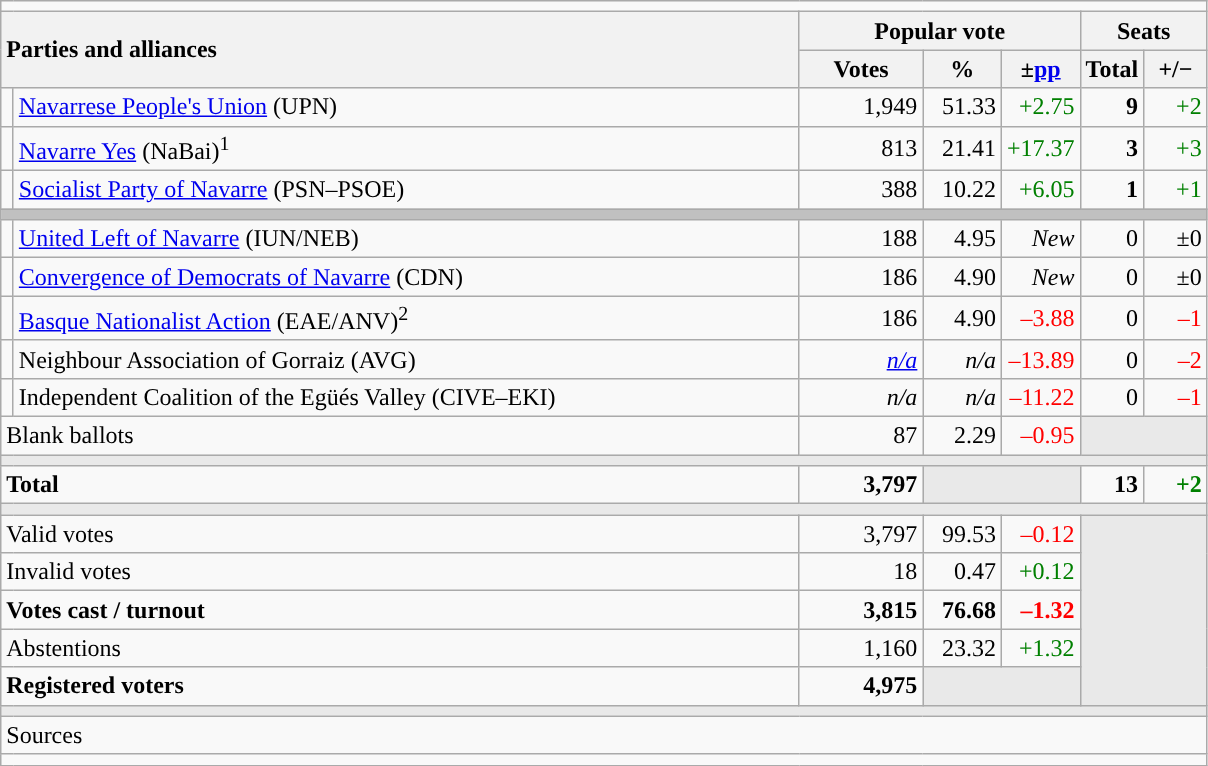<table class="wikitable" style="text-align:right;">
<tr>
<td colspan="7"></td>
</tr>
<tr>
<th style="text-align:left;" rowspan="2" colspan="2" width="525">Parties and alliances</th>
<th colspan="3">Popular vote</th>
<th colspan="2">Seats</th>
</tr>
<tr>
<th width="75">Votes</th>
<th width="45">%</th>
<th width="45">±<a href='#'>pp</a></th>
<th width="35">Total</th>
<th width="35">+/−</th>
</tr>
<tr>
<td width="1" style="color:inherit;background:"></td>
<td align="left"><a href='#'>Navarrese People's Union</a> (UPN)</td>
<td>1,949</td>
<td>51.33</td>
<td style="color:green;">+2.75</td>
<td><strong>9</strong></td>
<td style="color:green;">+2</td>
</tr>
<tr>
<td style="color:inherit;background:"></td>
<td align="left"><a href='#'>Navarre Yes</a> (NaBai)<sup>1</sup></td>
<td>813</td>
<td>21.41</td>
<td style="color:green;">+17.37</td>
<td><strong>3</strong></td>
<td style="color:green;">+3</td>
</tr>
<tr>
<td style="color:inherit;background:"></td>
<td align="left"><a href='#'>Socialist Party of Navarre</a> (PSN–PSOE)</td>
<td>388</td>
<td>10.22</td>
<td style="color:green;">+6.05</td>
<td><strong>1</strong></td>
<td style="color:green;">+1</td>
</tr>
<tr>
<td colspan="7" bgcolor="#C0C0C0"></td>
</tr>
<tr>
<td style="color:inherit;background:"></td>
<td align="left"><a href='#'>United Left of Navarre</a> (IUN/NEB)</td>
<td>188</td>
<td>4.95</td>
<td><em>New</em></td>
<td>0</td>
<td>±0</td>
</tr>
<tr>
<td style="color:inherit;background:"></td>
<td align="left"><a href='#'>Convergence of Democrats of Navarre</a> (CDN)</td>
<td>186</td>
<td>4.90</td>
<td><em>New</em></td>
<td>0</td>
<td>±0</td>
</tr>
<tr>
<td style="color:inherit;background:"></td>
<td align="left"><a href='#'>Basque Nationalist Action</a> (EAE/ANV)<sup>2</sup></td>
<td>186</td>
<td>4.90</td>
<td style="color:red;">–3.88</td>
<td>0</td>
<td style="color:red;">–1</td>
</tr>
<tr>
<td style="color:inherit;background:"></td>
<td align="left">Neighbour Association of Gorraiz (AVG)</td>
<td><em><a href='#'>n/a</a></em></td>
<td><em>n/a</em></td>
<td style="color:red;">–13.89</td>
<td>0</td>
<td style="color:red;">–2</td>
</tr>
<tr>
<td style="color:inherit;background:"></td>
<td align="left">Independent Coalition of the Egüés Valley (CIVE–EKI)</td>
<td><em>n/a</em></td>
<td><em>n/a</em></td>
<td style="color:red;">–11.22</td>
<td>0</td>
<td style="color:red;">–1</td>
</tr>
<tr>
<td align="left" colspan="2">Blank ballots</td>
<td>87</td>
<td>2.29</td>
<td style="color:red;">–0.95</td>
<td bgcolor="#E9E9E9" colspan="2"></td>
</tr>
<tr>
<td colspan="7" bgcolor="#E9E9E9"></td>
</tr>
<tr style="font-weight:bold;">
<td align="left" colspan="2">Total</td>
<td>3,797</td>
<td bgcolor="#E9E9E9" colspan="2"></td>
<td>13</td>
<td style="color:green;">+2</td>
</tr>
<tr>
<td colspan="7" bgcolor="#E9E9E9"></td>
</tr>
<tr>
<td align="left" colspan="2">Valid votes</td>
<td>3,797</td>
<td>99.53</td>
<td style="color:red;">–0.12</td>
<td bgcolor="#E9E9E9" colspan="2" rowspan="5"></td>
</tr>
<tr>
<td align="left" colspan="2">Invalid votes</td>
<td>18</td>
<td>0.47</td>
<td style="color:green;">+0.12</td>
</tr>
<tr style="font-weight:bold;">
<td align="left" colspan="2">Votes cast / turnout</td>
<td>3,815</td>
<td>76.68</td>
<td style="color:red;">–1.32</td>
</tr>
<tr>
<td align="left" colspan="2">Abstentions</td>
<td>1,160</td>
<td>23.32</td>
<td style="color:green;">+1.32</td>
</tr>
<tr style="font-weight:bold;">
<td align="left" colspan="2">Registered voters</td>
<td>4,975</td>
<td bgcolor="#E9E9E9" colspan="2"></td>
</tr>
<tr>
<td colspan="7" bgcolor="#E9E9E9"></td>
</tr>
<tr>
<td align="left" colspan="7">Sources</td>
</tr>
<tr>
<td colspan="7" style="text-align:left; max-width:790px;"></td>
</tr>
</table>
